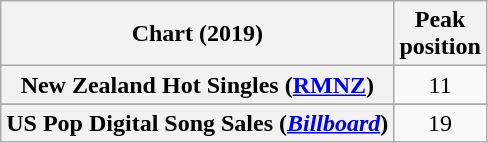<table class="wikitable sortable plainrowheaders" style="text-align:center">
<tr>
<th>Chart (2019)</th>
<th>Peak<br>position</th>
</tr>
<tr>
<th scope="row">New Zealand Hot Singles (<a href='#'>RMNZ</a>)</th>
<td>11</td>
</tr>
<tr>
</tr>
<tr>
</tr>
<tr>
<th scope="row">US Pop Digital Song Sales (<em><a href='#'>Billboard</a></em>)</th>
<td>19</td>
</tr>
</table>
